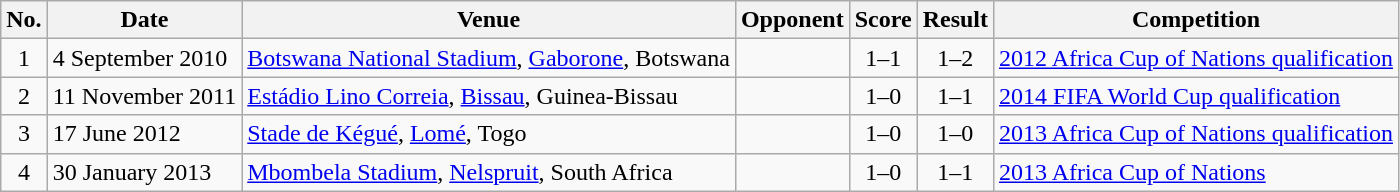<table class="wikitable sortable">
<tr>
<th scope="col">No.</th>
<th scope="col">Date</th>
<th scope="col">Venue</th>
<th scope="col">Opponent</th>
<th scope="col">Score</th>
<th scope="col">Result</th>
<th scope="col">Competition</th>
</tr>
<tr>
<td align="center">1</td>
<td>4 September 2010</td>
<td><a href='#'>Botswana National Stadium</a>, <a href='#'>Gaborone</a>, Botswana</td>
<td></td>
<td align="center">1–1</td>
<td align="center">1–2</td>
<td><a href='#'>2012 Africa Cup of Nations qualification</a></td>
</tr>
<tr>
<td align="center">2</td>
<td>11 November 2011</td>
<td><a href='#'>Estádio Lino Correia</a>, <a href='#'>Bissau</a>, Guinea-Bissau</td>
<td></td>
<td align="center">1–0</td>
<td align="center">1–1</td>
<td><a href='#'>2014 FIFA World Cup qualification</a></td>
</tr>
<tr>
<td align="center">3</td>
<td>17 June 2012</td>
<td><a href='#'>Stade de Kégué</a>, <a href='#'>Lomé</a>, Togo</td>
<td></td>
<td align="center">1–0</td>
<td align="center">1–0</td>
<td><a href='#'>2013 Africa Cup of Nations qualification</a></td>
</tr>
<tr>
<td align="center">4</td>
<td>30 January 2013</td>
<td><a href='#'>Mbombela Stadium</a>, <a href='#'>Nelspruit</a>, South Africa</td>
<td></td>
<td align="center">1–0</td>
<td align="center">1–1</td>
<td><a href='#'>2013 Africa Cup of Nations</a></td>
</tr>
</table>
